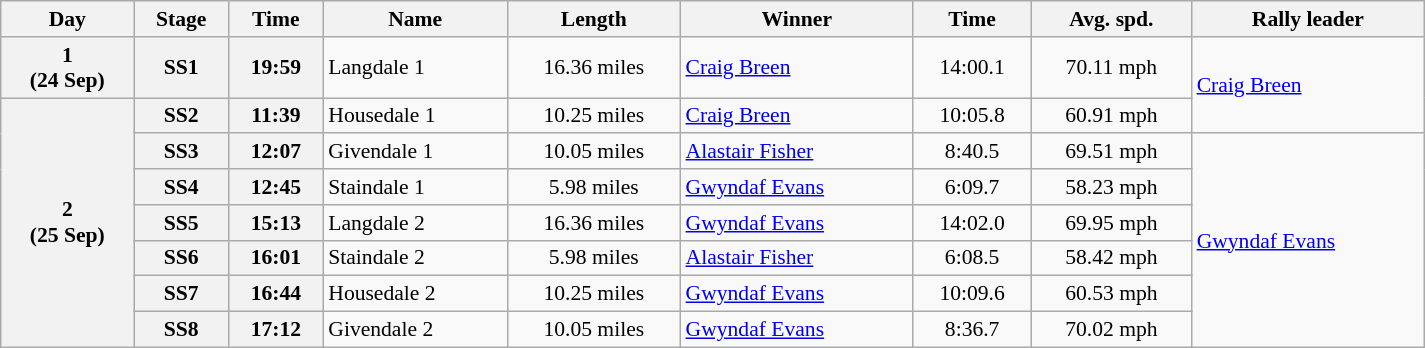<table class="wikitable" width=100% style="text-align: center; font-size: 90%; max-width: 950px;">
<tr>
<th>Day</th>
<th>Stage</th>
<th>Time</th>
<th>Name</th>
<th>Length</th>
<th>Winner</th>
<th>Time</th>
<th>Avg. spd.</th>
<th>Rally leader</th>
</tr>
<tr>
<th>1<br>(24 Sep)</th>
<th>SS1</th>
<th>19:59</th>
<td align=left>Langdale 1</td>
<td>16.36 miles</td>
<td align=left> <a href='#'>Craig Breen</a></td>
<td>14:00.1</td>
<td>70.11 mph</td>
<td align=left rowspan=2> <a href='#'>Craig Breen</a></td>
</tr>
<tr>
<th rowspan=7>2<br>(25 Sep)</th>
<th>SS2</th>
<th>11:39</th>
<td align=left>Housedale 1</td>
<td>10.25 miles</td>
<td align=left> <a href='#'>Craig Breen</a></td>
<td>10:05.8</td>
<td>60.91 mph</td>
</tr>
<tr>
<th>SS3</th>
<th>12:07</th>
<td align=left>Givendale 1</td>
<td>10.05 miles</td>
<td align=left> <a href='#'>Alastair Fisher</a></td>
<td>8:40.5</td>
<td>69.51 mph</td>
<td align=left rowspan=6> <a href='#'>Gwyndaf Evans</a></td>
</tr>
<tr>
<th>SS4</th>
<th>12:45</th>
<td align=left>Staindale 1</td>
<td>5.98 miles</td>
<td align=left> <a href='#'>Gwyndaf Evans</a></td>
<td>6:09.7</td>
<td>58.23 mph</td>
</tr>
<tr>
<th>SS5</th>
<th>15:13</th>
<td align=left>Langdale 2</td>
<td>16.36 miles</td>
<td align=left> <a href='#'>Gwyndaf Evans</a></td>
<td>14:02.0</td>
<td>69.95 mph</td>
</tr>
<tr>
<th>SS6</th>
<th>16:01</th>
<td align=left>Staindale 2</td>
<td>5.98 miles</td>
<td align=left> <a href='#'>Alastair Fisher</a></td>
<td>6:08.5</td>
<td>58.42 mph</td>
</tr>
<tr>
<th>SS7</th>
<th>16:44</th>
<td align=left>Housedale 2</td>
<td>10.25 miles</td>
<td align=left> <a href='#'>Gwyndaf Evans</a></td>
<td>10:09.6</td>
<td>60.53 mph</td>
</tr>
<tr>
<th>SS8</th>
<th>17:12</th>
<td align=left>Givendale 2</td>
<td>10.05 miles</td>
<td align=left> <a href='#'>Gwyndaf Evans</a></td>
<td>8:36.7</td>
<td>70.02 mph</td>
</tr>
</table>
